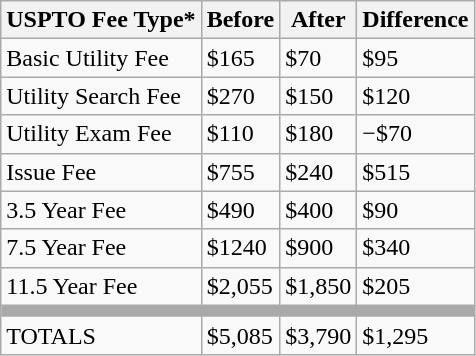<table class="wikitable">
<tr>
<th>USPTO Fee Type*</th>
<th>Before</th>
<th>After</th>
<th>Difference</th>
</tr>
<tr>
<td>Basic Utility Fee</td>
<td>$165</td>
<td>$70</td>
<td>$95</td>
</tr>
<tr>
<td>Utility Search Fee</td>
<td>$270</td>
<td>$150</td>
<td>$120</td>
</tr>
<tr>
<td>Utility Exam Fee</td>
<td>$110</td>
<td>$180</td>
<td>−$70</td>
</tr>
<tr>
<td>Issue Fee</td>
<td>$755</td>
<td>$240</td>
<td>$515</td>
</tr>
<tr>
<td>3.5 Year Fee</td>
<td>$490</td>
<td>$400</td>
<td>$90</td>
</tr>
<tr>
<td>7.5 Year Fee</td>
<td>$1240</td>
<td>$900</td>
<td>$340</td>
</tr>
<tr>
<td>11.5 Year Fee</td>
<td>$2,055</td>
<td>$1,850</td>
<td>$205</td>
</tr>
<tr>
<td colspan=4 style="background:darkgrey"></td>
</tr>
<tr>
<td>TOTALS</td>
<td>$5,085</td>
<td>$3,790</td>
<td>$1,295</td>
</tr>
</table>
